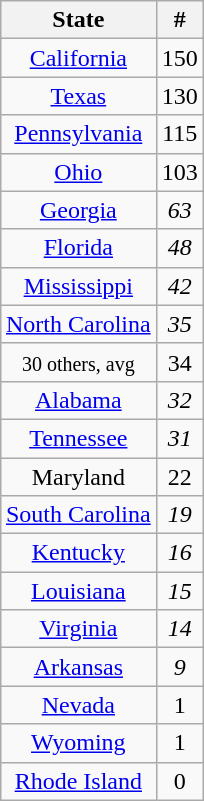<table class="sortable wikitable"  style="text-align:center; margin:1em; float:right;">
<tr>
<th>State</th>
<th>#</th>
</tr>
<tr>
<td><a href='#'>California</a></td>
<td>150</td>
</tr>
<tr>
<td><a href='#'>Texas</a></td>
<td>130</td>
</tr>
<tr>
<td><a href='#'>Pennsylvania</a></td>
<td>115</td>
</tr>
<tr>
<td><a href='#'>Ohio</a></td>
<td>103</td>
</tr>
<tr>
<td><a href='#'>Georgia</a></td>
<td><em>63</em></td>
</tr>
<tr>
<td><a href='#'>Florida</a></td>
<td><em>48</em></td>
</tr>
<tr>
<td><a href='#'>Mississippi</a></td>
<td><em>42</em></td>
</tr>
<tr>
<td><a href='#'>North Carolina</a></td>
<td><em>35</em></td>
</tr>
<tr>
<td><small>30 others, avg</small></td>
<td>34   </td>
</tr>
<tr>
<td><a href='#'>Alabama</a></td>
<td><em>32</em></td>
</tr>
<tr>
<td><a href='#'>Tennessee</a></td>
<td><em>31</em></td>
</tr>
<tr>
<td>Maryland</td>
<td>22</td>
</tr>
<tr>
<td><a href='#'>South Carolina</a></td>
<td><em>19</em></td>
</tr>
<tr>
<td><a href='#'>Kentucky</a></td>
<td><em>16</em></td>
</tr>
<tr>
<td><a href='#'>Louisiana</a></td>
<td><em>15</em></td>
</tr>
<tr>
<td><a href='#'>Virginia</a></td>
<td><em>14</em></td>
</tr>
<tr>
<td><a href='#'>Arkansas</a></td>
<td><em>9</em></td>
</tr>
<tr>
<td><a href='#'>Nevada</a></td>
<td>1</td>
</tr>
<tr>
<td><a href='#'>Wyoming</a></td>
<td>1</td>
</tr>
<tr>
<td><a href='#'>Rhode Island</a></td>
<td>0</td>
</tr>
</table>
